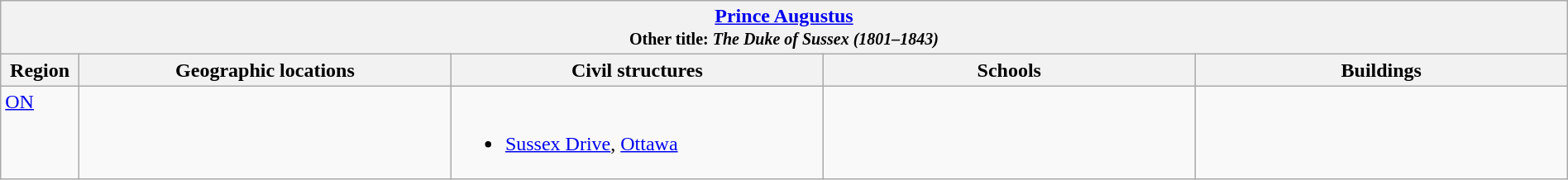<table class="wikitable" width="100%">
<tr>
<th colspan="5"> <a href='#'>Prince Augustus</a><br><small>Other title: <em>The Duke of Sussex (1801–1843)</em></small></th>
</tr>
<tr>
<th width="5%">Region</th>
<th width="23.75%">Geographic locations</th>
<th width="23.75%">Civil structures</th>
<th width="23.75%">Schools</th>
<th width="23.75%">Buildings</th>
</tr>
<tr>
<td align=left valign=top> <a href='#'>ON</a></td>
<td></td>
<td align=left valign=top><br><ul><li><a href='#'>Sussex Drive</a>, <a href='#'>Ottawa</a></li></ul></td>
<td></td>
<td></td>
</tr>
</table>
